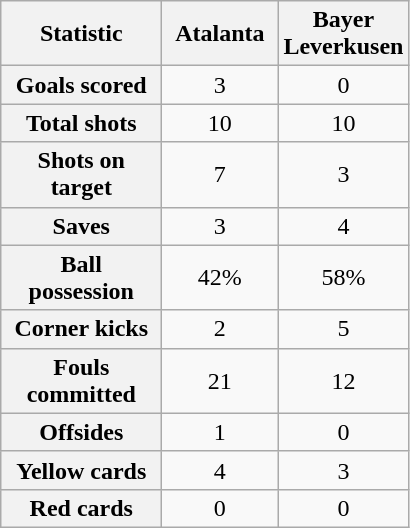<table class="wikitable plainrowheaders" style="text-align:center">
<tr>
<th scope="col" style="width:100px">Statistic</th>
<th scope="col" style="width:70px">Atalanta</th>
<th scope="col" style="width:70px">Bayer Leverkusen</th>
</tr>
<tr>
<th scope=row>Goals scored</th>
<td>3</td>
<td>0</td>
</tr>
<tr>
<th scope=row>Total shots</th>
<td>10</td>
<td>10</td>
</tr>
<tr>
<th scope=row>Shots on target</th>
<td>7</td>
<td>3</td>
</tr>
<tr>
<th scope=row>Saves</th>
<td>3</td>
<td>4</td>
</tr>
<tr>
<th scope=row>Ball possession</th>
<td>42%</td>
<td>58%</td>
</tr>
<tr>
<th scope=row>Corner kicks</th>
<td>2</td>
<td>5</td>
</tr>
<tr>
<th scope=row>Fouls committed</th>
<td>21</td>
<td>12</td>
</tr>
<tr>
<th scope=row>Offsides</th>
<td>1</td>
<td>0</td>
</tr>
<tr>
<th scope=row>Yellow cards</th>
<td>4</td>
<td>3</td>
</tr>
<tr>
<th scope=row>Red cards</th>
<td>0</td>
<td>0</td>
</tr>
</table>
